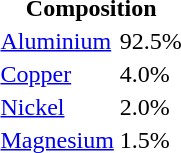<table>
<tr>
<th colspan="2" align=center>Composition</th>
</tr>
<tr>
<td><a href='#'>Aluminium</a></td>
<td>92.5%</td>
</tr>
<tr>
<td><a href='#'>Copper</a></td>
<td>4.0%</td>
</tr>
<tr>
<td><a href='#'>Nickel</a></td>
<td>2.0%</td>
</tr>
<tr>
<td><a href='#'>Magnesium</a></td>
<td>1.5%</td>
</tr>
</table>
